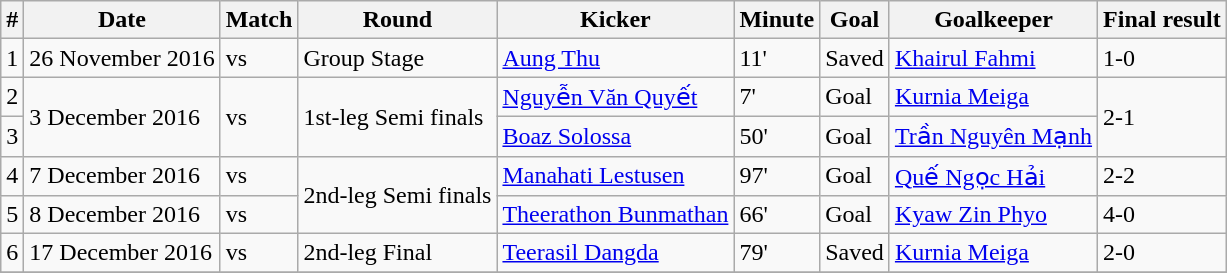<table class="wikitable" style="text-align:left;">
<tr>
<th>#</th>
<th>Date</th>
<th>Match</th>
<th>Round</th>
<th>Kicker</th>
<th>Minute</th>
<th>Goal</th>
<th>Goalkeeper</th>
<th>Final result</th>
</tr>
<tr>
<td>1</td>
<td>26 November 2016</td>
<td> vs </td>
<td>Group Stage</td>
<td> <a href='#'>Aung Thu</a></td>
<td>11'</td>
<td> Saved</td>
<td> <a href='#'>Khairul Fahmi</a></td>
<td> 1-0 </td>
</tr>
<tr>
<td>2</td>
<td rowspan="2">3 December 2016</td>
<td rowspan="2"> vs </td>
<td rowspan="2">1st-leg Semi finals</td>
<td> <a href='#'>Nguyễn Văn Quyết</a></td>
<td>7'</td>
<td> Goal</td>
<td> <a href='#'>Kurnia Meiga</a></td>
<td rowspan="2"> 2-1 </td>
</tr>
<tr>
<td>3</td>
<td> <a href='#'>Boaz Solossa</a></td>
<td>50'</td>
<td> Goal</td>
<td> <a href='#'>Trần Nguyên Mạnh</a></td>
</tr>
<tr>
<td>4</td>
<td>7 December 2016</td>
<td> vs </td>
<td rowspan="2">2nd-leg Semi finals</td>
<td> <a href='#'>Manahati Lestusen</a></td>
<td>97'</td>
<td> Goal</td>
<td> <a href='#'>Quế Ngọc Hải</a></td>
<td> 2-2 </td>
</tr>
<tr>
<td>5</td>
<td>8 December 2016</td>
<td> vs </td>
<td> <a href='#'>Theerathon Bunmathan</a></td>
<td>66'</td>
<td> Goal</td>
<td> <a href='#'>Kyaw Zin Phyo</a></td>
<td> 4-0 </td>
</tr>
<tr>
<td>6</td>
<td>17 December 2016</td>
<td> vs </td>
<td>2nd-leg Final</td>
<td> <a href='#'>Teerasil Dangda</a></td>
<td>79'</td>
<td> Saved</td>
<td> <a href='#'>Kurnia Meiga</a></td>
<td> 2-0 </td>
</tr>
<tr>
</tr>
</table>
